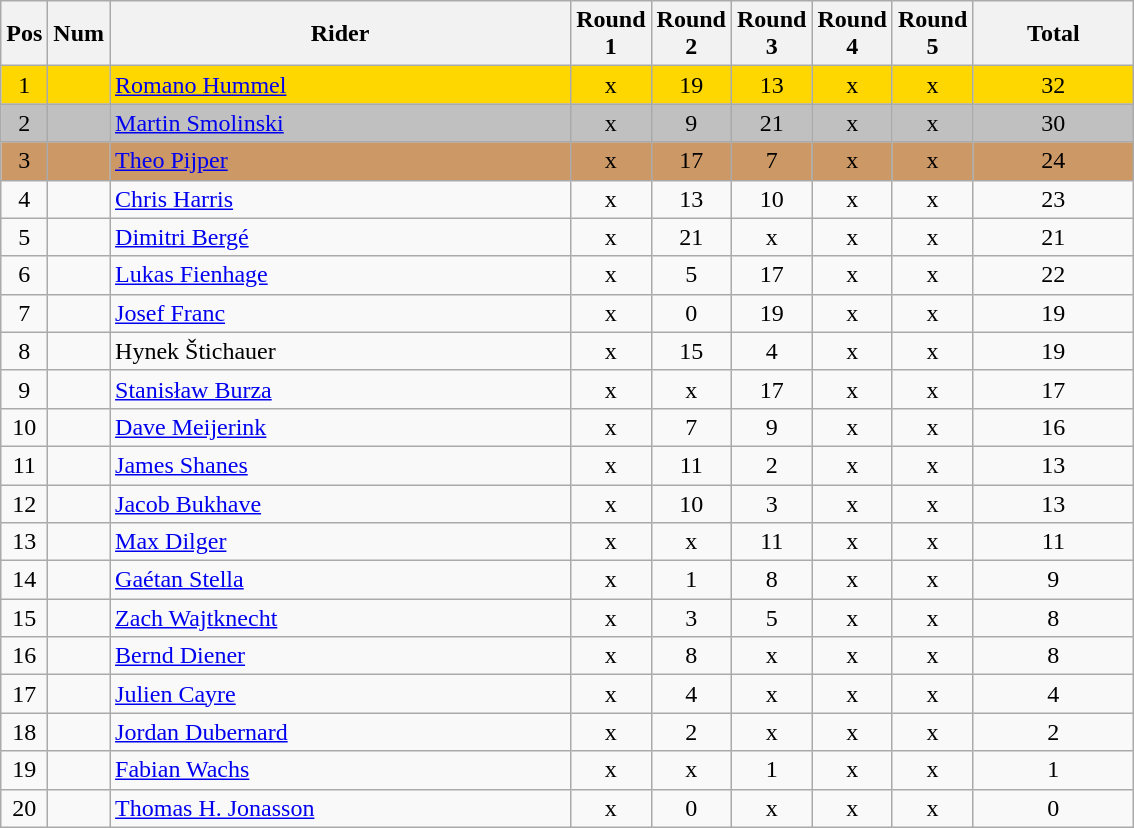<table class="wikitable" style="font-size: 100%">
<tr>
<th width=20>Pos</th>
<th width=20>Num</th>
<th width=300>Rider</th>
<th width=40>Round 1</th>
<th width=40>Round 2</th>
<th width=40>Round 3</th>
<th width=40>Round 4</th>
<th width=40>Round 5</th>
<th width=100>Total</th>
</tr>
<tr align=center style="background-color: gold;">
<td>1</td>
<td></td>
<td align="left"> <a href='#'>Romano Hummel</a></td>
<td>x</td>
<td>19</td>
<td>13</td>
<td>x</td>
<td>x</td>
<td>32</td>
</tr>
<tr align=center style="background-color: silver;">
<td>2</td>
<td></td>
<td align="left"> <a href='#'>Martin Smolinski</a></td>
<td>x</td>
<td>9</td>
<td>21</td>
<td>x</td>
<td>x</td>
<td>30</td>
</tr>
<tr align=center style="background-color: #cc9966;">
<td>3</td>
<td></td>
<td align="left"> <a href='#'>Theo Pijper</a></td>
<td>x</td>
<td>17</td>
<td>7</td>
<td>x</td>
<td>x</td>
<td>24</td>
</tr>
<tr align="center">
<td>4</td>
<td></td>
<td align="left"> <a href='#'>Chris Harris</a></td>
<td>x</td>
<td>13</td>
<td>10</td>
<td>x</td>
<td>x</td>
<td>23</td>
</tr>
<tr align="center">
<td>5</td>
<td></td>
<td align="left"> <a href='#'>Dimitri Bergé</a></td>
<td>x</td>
<td>21</td>
<td>x</td>
<td>x</td>
<td>x</td>
<td>21</td>
</tr>
<tr align="center">
<td>6</td>
<td></td>
<td align="left"> <a href='#'>Lukas Fienhage</a></td>
<td>x</td>
<td>5</td>
<td>17</td>
<td>x</td>
<td>x</td>
<td>22</td>
</tr>
<tr align="center">
<td>7</td>
<td></td>
<td align="left"> <a href='#'>Josef Franc</a></td>
<td>x</td>
<td>0</td>
<td>19</td>
<td>x</td>
<td>x</td>
<td>19</td>
</tr>
<tr align="center">
<td>8</td>
<td></td>
<td align="left"> Hynek Štichauer</td>
<td>x</td>
<td>15</td>
<td>4</td>
<td>x</td>
<td>x</td>
<td>19</td>
</tr>
<tr align="center">
<td>9</td>
<td></td>
<td align="left"> <a href='#'>Stanisław Burza</a></td>
<td>x</td>
<td>x</td>
<td>17</td>
<td>x</td>
<td>x</td>
<td>17</td>
</tr>
<tr align="center">
<td>10</td>
<td></td>
<td align="left"> <a href='#'>Dave Meijerink</a></td>
<td>x</td>
<td>7</td>
<td>9</td>
<td>x</td>
<td>x</td>
<td>16</td>
</tr>
<tr align="center">
<td>11</td>
<td></td>
<td align="left"> <a href='#'>James Shanes</a></td>
<td>x</td>
<td>11</td>
<td>2</td>
<td>x</td>
<td>x</td>
<td>13</td>
</tr>
<tr align="center">
<td>12</td>
<td></td>
<td align="left"> <a href='#'>Jacob Bukhave</a></td>
<td>x</td>
<td>10</td>
<td>3</td>
<td>x</td>
<td>x</td>
<td>13</td>
</tr>
<tr align="center">
<td>13</td>
<td></td>
<td align="left"> <a href='#'>Max Dilger</a></td>
<td>x</td>
<td>x</td>
<td>11</td>
<td>x</td>
<td>x</td>
<td>11</td>
</tr>
<tr align="center">
<td>14</td>
<td></td>
<td align="left"> <a href='#'>Gaétan Stella</a></td>
<td>x</td>
<td>1</td>
<td>8</td>
<td>x</td>
<td>x</td>
<td>9</td>
</tr>
<tr align="center">
<td>15</td>
<td></td>
<td align="left"> <a href='#'>Zach Wajtknecht</a></td>
<td>x</td>
<td>3</td>
<td>5</td>
<td>x</td>
<td>x</td>
<td>8</td>
</tr>
<tr align="center">
<td>16</td>
<td></td>
<td align="left"> <a href='#'>Bernd Diener</a></td>
<td>x</td>
<td>8</td>
<td>x</td>
<td>x</td>
<td>x</td>
<td>8</td>
</tr>
<tr align="center">
<td>17</td>
<td></td>
<td align="left"> <a href='#'>Julien Cayre</a></td>
<td>x</td>
<td>4</td>
<td>x</td>
<td>x</td>
<td>x</td>
<td>4</td>
</tr>
<tr align="center">
<td>18</td>
<td></td>
<td align="left"> <a href='#'>Jordan Dubernard</a></td>
<td>x</td>
<td>2</td>
<td>x</td>
<td>x</td>
<td>x</td>
<td>2</td>
</tr>
<tr align="center">
<td>19</td>
<td></td>
<td align="left"> <a href='#'>Fabian Wachs</a></td>
<td>x</td>
<td>x</td>
<td>1</td>
<td>x</td>
<td>x</td>
<td>1</td>
</tr>
<tr align="center">
<td>20</td>
<td></td>
<td align="left"> <a href='#'>Thomas H. Jonasson</a></td>
<td>x</td>
<td>0</td>
<td>x</td>
<td>x</td>
<td>x</td>
<td>0</td>
</tr>
</table>
